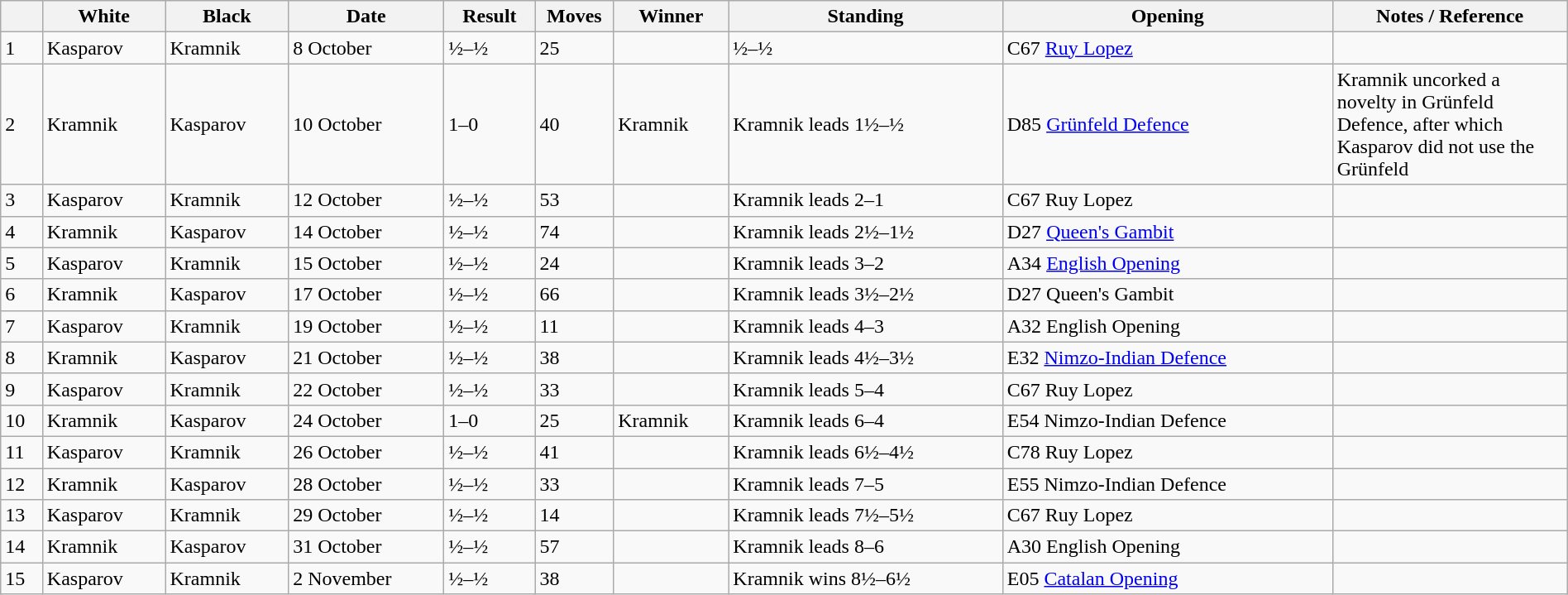<table class="wikitable sortable" style="margin: 0.5em 0 0 0;">
<tr>
<th></th>
<th>White</th>
<th>Black</th>
<th>Date</th>
<th>Result</th>
<th width="5%">Moves</th>
<th>Winner</th>
<th>Standing</th>
<th>Opening</th>
<th class="unsortable" width="15%">Notes / Reference</th>
</tr>
<tr>
<td>1</td>
<td>Kasparov</td>
<td>Kramnik</td>
<td>8 October</td>
<td>½–½</td>
<td>25</td>
<td></td>
<td>½–½</td>
<td>C67 <a href='#'>Ruy Lopez</a></td>
<td></td>
</tr>
<tr>
<td>2</td>
<td>Kramnik</td>
<td>Kasparov</td>
<td>10 October</td>
<td>1–0</td>
<td>40</td>
<td>Kramnik</td>
<td>Kramnik leads 1½–½</td>
<td>D85 <a href='#'>Grünfeld Defence</a></td>
<td>Kramnik uncorked a novelty in Grünfeld Defence, after which Kasparov did not use the Grünfeld </td>
</tr>
<tr>
<td>3</td>
<td>Kasparov</td>
<td>Kramnik</td>
<td>12 October</td>
<td>½–½</td>
<td>53</td>
<td></td>
<td>Kramnik leads 2–1</td>
<td>C67 Ruy Lopez</td>
<td></td>
</tr>
<tr>
<td>4</td>
<td>Kramnik</td>
<td>Kasparov</td>
<td>14 October</td>
<td>½–½</td>
<td>74</td>
<td></td>
<td>Kramnik leads 2½–1½</td>
<td>D27 <a href='#'>Queen's Gambit</a></td>
<td></td>
</tr>
<tr>
<td>5</td>
<td>Kasparov</td>
<td>Kramnik</td>
<td>15 October</td>
<td>½–½</td>
<td>24</td>
<td></td>
<td>Kramnik leads 3–2</td>
<td>A34 <a href='#'>English Opening</a></td>
<td></td>
</tr>
<tr>
<td>6</td>
<td>Kramnik</td>
<td>Kasparov</td>
<td>17 October</td>
<td>½–½</td>
<td>66</td>
<td></td>
<td>Kramnik leads 3½–2½</td>
<td>D27 Queen's Gambit</td>
<td></td>
</tr>
<tr>
<td>7</td>
<td>Kasparov</td>
<td>Kramnik</td>
<td>19 October</td>
<td>½–½</td>
<td>11</td>
<td></td>
<td>Kramnik leads 4–3</td>
<td>A32 English Opening</td>
<td></td>
</tr>
<tr>
<td>8</td>
<td>Kramnik</td>
<td>Kasparov</td>
<td>21 October</td>
<td>½–½</td>
<td>38</td>
<td></td>
<td>Kramnik leads 4½–3½</td>
<td>E32 <a href='#'>Nimzo-Indian Defence</a></td>
<td></td>
</tr>
<tr>
<td>9</td>
<td>Kasparov</td>
<td>Kramnik</td>
<td>22 October</td>
<td>½–½</td>
<td>33</td>
<td></td>
<td>Kramnik leads 5–4</td>
<td>C67 Ruy Lopez</td>
<td></td>
</tr>
<tr>
<td>10</td>
<td>Kramnik</td>
<td>Kasparov</td>
<td>24 October</td>
<td>1–0</td>
<td>25</td>
<td>Kramnik</td>
<td>Kramnik leads 6–4</td>
<td>E54 Nimzo-Indian Defence</td>
<td></td>
</tr>
<tr>
<td>11</td>
<td>Kasparov</td>
<td>Kramnik</td>
<td>26 October</td>
<td>½–½</td>
<td>41</td>
<td></td>
<td>Kramnik leads 6½–4½</td>
<td>C78 Ruy Lopez</td>
<td></td>
</tr>
<tr>
<td>12</td>
<td>Kramnik</td>
<td>Kasparov</td>
<td>28 October</td>
<td>½–½</td>
<td>33</td>
<td></td>
<td>Kramnik leads 7–5</td>
<td>E55 Nimzo-Indian Defence</td>
<td></td>
</tr>
<tr>
<td>13</td>
<td>Kasparov</td>
<td>Kramnik</td>
<td>29 October</td>
<td>½–½</td>
<td>14</td>
<td></td>
<td>Kramnik leads 7½–5½</td>
<td>C67 Ruy Lopez</td>
<td></td>
</tr>
<tr>
<td>14</td>
<td>Kramnik</td>
<td>Kasparov</td>
<td>31 October</td>
<td>½–½</td>
<td>57</td>
<td></td>
<td>Kramnik leads 8–6</td>
<td>A30 English Opening</td>
<td></td>
</tr>
<tr>
<td>15</td>
<td>Kasparov</td>
<td>Kramnik</td>
<td>2 November</td>
<td>½–½</td>
<td>38</td>
<td></td>
<td>Kramnik wins 8½–6½</td>
<td>E05 <a href='#'>Catalan Opening</a></td>
<td></td>
</tr>
</table>
